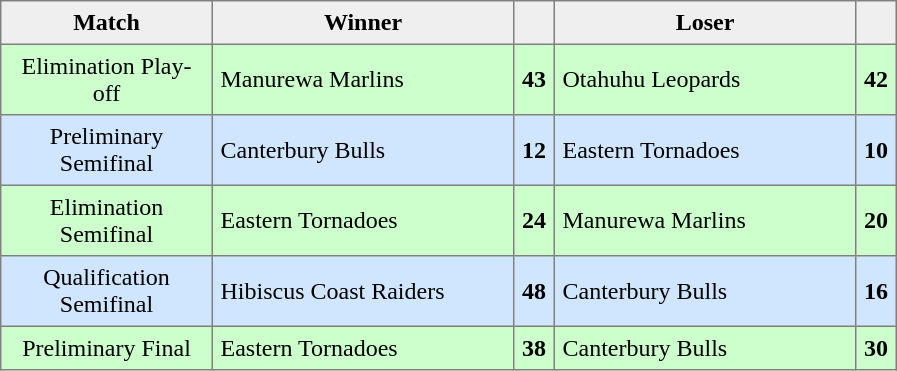<table style=border-collapse:collapse border=1 cellspacing=0 cellpadding=5>
<tr align=center bgcolor=#efefef>
<th width=130>Match</th>
<th width=190>Winner</th>
<th width=13></th>
<th width=190>Loser</th>
<th width=13></th>
</tr>
<tr align=center style="background:#ccffcc;">
<td>Elimination Play-off</td>
<td align="left">Manurewa Marlins</td>
<td><strong>43</strong></td>
<td align="left">Otahuhu Leopards</td>
<td><strong>42</strong></td>
</tr>
<tr align=center style="background:#d0e6ff;">
<td>Preliminary Semifinal</td>
<td align="left">Canterbury Bulls</td>
<td><strong>12</strong></td>
<td align="left">Eastern Tornadoes</td>
<td><strong>10</strong></td>
</tr>
<tr align=center style="background:#ccffcc;">
<td>Elimination Semifinal</td>
<td align="left">Eastern Tornadoes</td>
<td><strong>24</strong></td>
<td align="left">Manurewa Marlins</td>
<td><strong>20</strong></td>
</tr>
<tr align=center style="background:#d0e6ff;">
<td>Qualification Semifinal</td>
<td align="left">Hibiscus Coast Raiders</td>
<td><strong>48</strong></td>
<td align="left">Canterbury Bulls</td>
<td><strong>16</strong></td>
</tr>
<tr align=center style="background:#ccffcc;">
<td>Preliminary Final</td>
<td align="left">Eastern Tornadoes</td>
<td><strong>38</strong></td>
<td align="left">Canterbury Bulls</td>
<td><strong>30</strong></td>
</tr>
</table>
